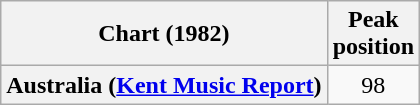<table class="wikitable plainrowheaders" style="text-align:center">
<tr>
<th>Chart (1982)</th>
<th>Peak<br>position</th>
</tr>
<tr>
<th scope="row">Australia (<a href='#'>Kent Music Report</a>)</th>
<td>98</td>
</tr>
</table>
